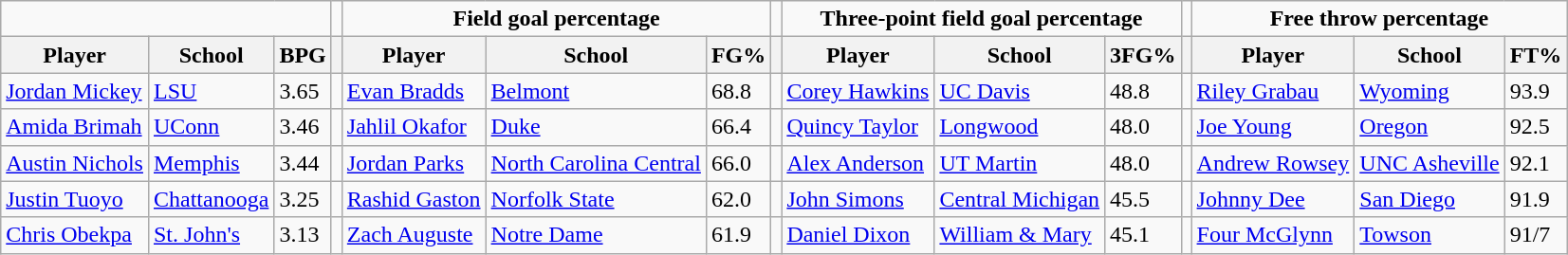<table class="wikitable" style="text-align: left;">
<tr>
<td colspan=3></td>
<td></td>
<td colspan=3 style="text-align:center;"><strong>Field goal percentage</strong></td>
<td></td>
<td colspan=3 style="text-align:center;"><strong>Three-point field goal percentage</strong></td>
<td></td>
<td colspan=3 style="text-align:center;"><strong>Free throw percentage</strong></td>
</tr>
<tr>
<th>Player</th>
<th>School</th>
<th>BPG</th>
<th></th>
<th>Player</th>
<th>School</th>
<th>FG%</th>
<th></th>
<th>Player</th>
<th>School</th>
<th>3FG%</th>
<th></th>
<th>Player</th>
<th>School</th>
<th>FT%</th>
</tr>
<tr>
<td><a href='#'>Jordan Mickey</a></td>
<td><a href='#'>LSU</a></td>
<td>3.65</td>
<td></td>
<td><a href='#'>Evan Bradds</a></td>
<td><a href='#'>Belmont</a></td>
<td>68.8</td>
<td></td>
<td><a href='#'>Corey Hawkins</a></td>
<td><a href='#'>UC Davis</a></td>
<td>48.8</td>
<td></td>
<td><a href='#'>Riley Grabau</a></td>
<td><a href='#'>Wyoming</a></td>
<td>93.9</td>
</tr>
<tr>
<td><a href='#'>Amida Brimah</a></td>
<td><a href='#'>UConn</a></td>
<td>3.46</td>
<td></td>
<td><a href='#'>Jahlil Okafor</a></td>
<td><a href='#'>Duke</a></td>
<td>66.4</td>
<td></td>
<td><a href='#'>Quincy Taylor</a></td>
<td><a href='#'>Longwood</a></td>
<td>48.0</td>
<td></td>
<td><a href='#'>Joe Young</a></td>
<td><a href='#'>Oregon</a></td>
<td>92.5</td>
</tr>
<tr>
<td><a href='#'>Austin Nichols</a></td>
<td><a href='#'>Memphis</a></td>
<td>3.44</td>
<td></td>
<td><a href='#'>Jordan Parks</a></td>
<td><a href='#'>North Carolina Central</a></td>
<td>66.0</td>
<td></td>
<td><a href='#'>Alex Anderson</a></td>
<td><a href='#'>UT Martin</a></td>
<td>48.0</td>
<td></td>
<td><a href='#'>Andrew Rowsey</a></td>
<td><a href='#'>UNC Asheville</a></td>
<td>92.1</td>
</tr>
<tr>
<td><a href='#'>Justin Tuoyo</a></td>
<td><a href='#'>Chattanooga</a></td>
<td>3.25</td>
<td></td>
<td><a href='#'>Rashid Gaston</a></td>
<td><a href='#'>Norfolk State</a></td>
<td>62.0</td>
<td></td>
<td><a href='#'>John Simons</a></td>
<td><a href='#'>Central Michigan</a></td>
<td>45.5</td>
<td></td>
<td><a href='#'>Johnny Dee</a></td>
<td><a href='#'>San Diego</a></td>
<td>91.9</td>
</tr>
<tr>
<td><a href='#'>Chris Obekpa</a></td>
<td><a href='#'>St. John's</a></td>
<td>3.13</td>
<td></td>
<td><a href='#'>Zach Auguste</a></td>
<td><a href='#'>Notre Dame</a></td>
<td>61.9</td>
<td></td>
<td><a href='#'>Daniel Dixon</a></td>
<td><a href='#'>William & Mary</a></td>
<td>45.1</td>
<td></td>
<td><a href='#'>Four McGlynn</a></td>
<td><a href='#'>Towson</a></td>
<td>91/7</td>
</tr>
</table>
